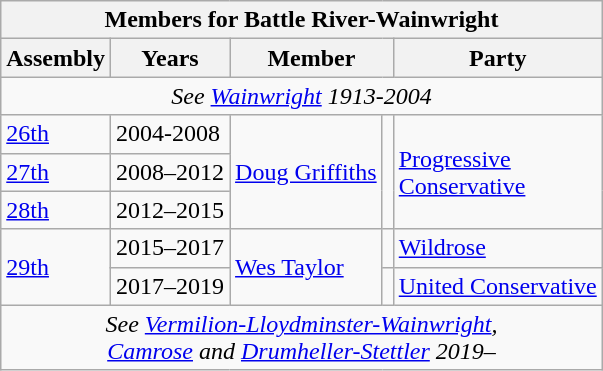<table class="wikitable" align=right>
<tr>
<th colspan=5>Members for Battle River-Wainwright</th>
</tr>
<tr>
<th>Assembly</th>
<th>Years</th>
<th colspan="2">Member</th>
<th>Party</th>
</tr>
<tr>
<td align="center" colspan=5><em>See <a href='#'>Wainwright</a> 1913-2004</em></td>
</tr>
<tr>
<td><a href='#'>26th</a></td>
<td>2004-2008</td>
<td rowspan=3><a href='#'>Doug Griffiths</a></td>
<td rowspan=3 ></td>
<td rowspan=3><a href='#'>Progressive<br>Conservative</a></td>
</tr>
<tr>
<td><a href='#'>27th</a></td>
<td>2008–2012</td>
</tr>
<tr>
<td><a href='#'>28th</a></td>
<td>2012–2015</td>
</tr>
<tr>
<td rowspan=2><a href='#'>29th</a></td>
<td>2015–2017</td>
<td rowspan=2><a href='#'>Wes Taylor</a></td>
<td></td>
<td><a href='#'>Wildrose</a></td>
</tr>
<tr>
<td>2017–2019</td>
<td></td>
<td><a href='#'>United Conservative</a></td>
</tr>
<tr>
<td align="center" colspan=5><em>See <a href='#'>Vermilion-Lloydminster-Wainwright</a>, <br><a href='#'>Camrose</a> and <a href='#'>Drumheller-Stettler</a> 2019–</em></td>
</tr>
</table>
